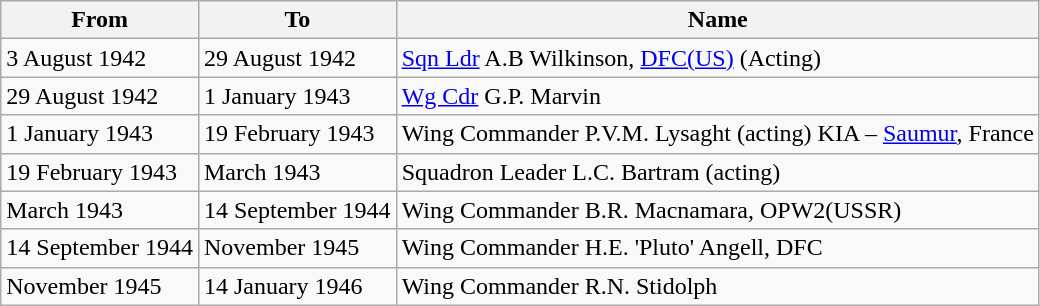<table class="wikitable">
<tr>
<th>From</th>
<th>To</th>
<th>Name</th>
</tr>
<tr>
<td>3 August 1942</td>
<td>29 August 1942</td>
<td><a href='#'>Sqn Ldr</a> A.B Wilkinson, <a href='#'>DFC(US)</a> (Acting)</td>
</tr>
<tr>
<td>29 August 1942</td>
<td>1 January 1943</td>
<td><a href='#'>Wg Cdr</a> G.P. Marvin</td>
</tr>
<tr>
<td>1 January 1943</td>
<td>19 February 1943</td>
<td>Wing Commander P.V.M. Lysaght (acting) KIA – <a href='#'>Saumur</a>, France</td>
</tr>
<tr>
<td>19 February 1943</td>
<td>March 1943</td>
<td>Squadron Leader L.C. Bartram (acting)</td>
</tr>
<tr>
<td>March 1943</td>
<td>14 September 1944</td>
<td>Wing Commander B.R. Macnamara, OPW2(USSR)</td>
</tr>
<tr>
<td>14 September 1944</td>
<td>November 1945</td>
<td>Wing Commander H.E. 'Pluto' Angell, DFC</td>
</tr>
<tr>
<td>November 1945</td>
<td>14 January 1946</td>
<td>Wing Commander R.N. Stidolph</td>
</tr>
</table>
